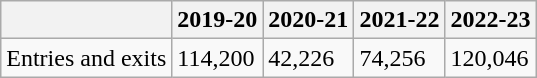<table class="wikitable">
<tr>
<th></th>
<th>2019-20</th>
<th>2020-21</th>
<th>2021-22</th>
<th>2022-23</th>
</tr>
<tr>
<td>Entries and exits</td>
<td>114,200</td>
<td>42,226</td>
<td>74,256</td>
<td>120,046</td>
</tr>
</table>
